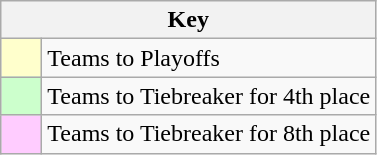<table class="wikitable" style="text-align: center;">
<tr>
<th colspan=2>Key</th>
</tr>
<tr>
<td style="background:#ffffcc; width:20px;"></td>
<td align=left>Teams to Playoffs</td>
</tr>
<tr>
<td style="background:#ccffcc; width:20px;"></td>
<td align=left>Teams to Tiebreaker for 4th place</td>
</tr>
<tr>
<td style="background:#ffccff; width:20px;"></td>
<td align=left>Teams to Tiebreaker for 8th place</td>
</tr>
</table>
